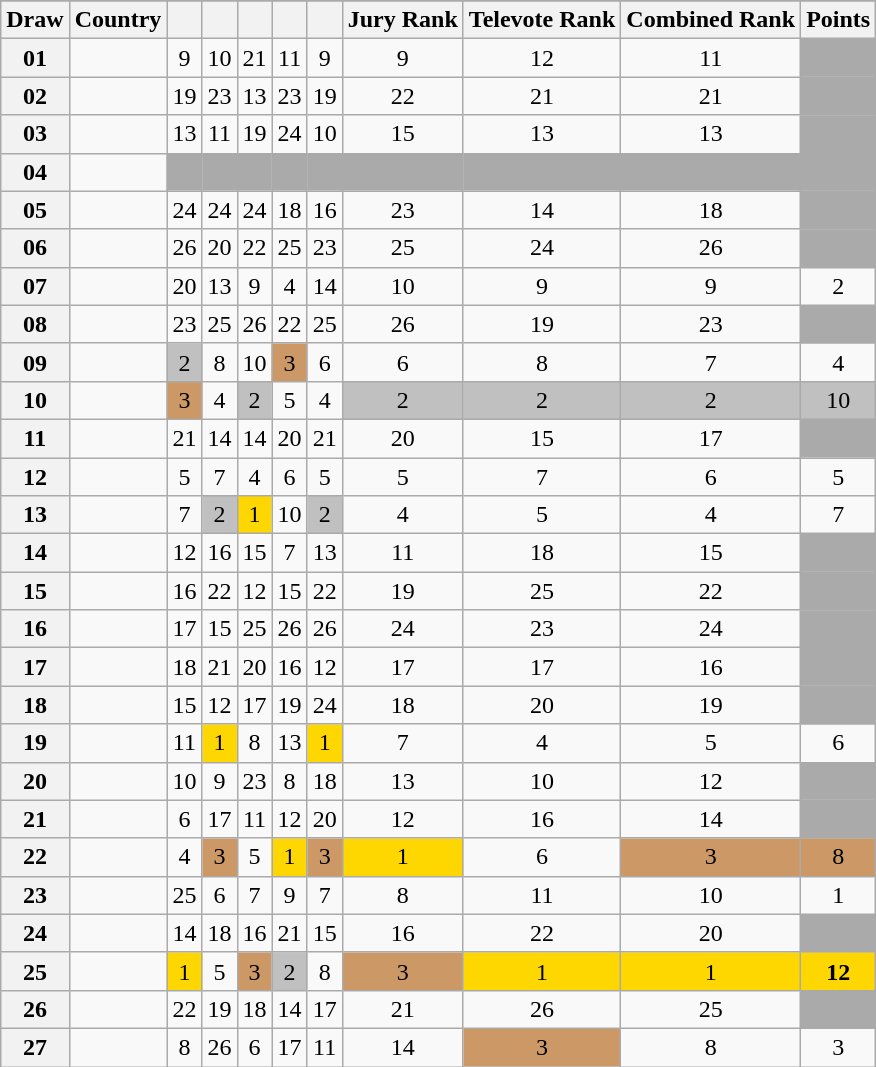<table class="sortable wikitable collapsible plainrowheaders" style="text-align:center;">
<tr>
</tr>
<tr>
<th scope="col">Draw</th>
<th scope="col">Country</th>
<th scope="col"><small></small></th>
<th scope="col"><small></small></th>
<th scope="col"><small></small></th>
<th scope="col"><small></small></th>
<th scope="col"><small></small></th>
<th scope="col">Jury Rank</th>
<th scope="col">Televote Rank</th>
<th scope="col">Combined Rank</th>
<th scope="col">Points</th>
</tr>
<tr>
<th scope="row" style="text-align:center;">01</th>
<td style="text-align:left;"></td>
<td>9</td>
<td>10</td>
<td>21</td>
<td>11</td>
<td>9</td>
<td>9</td>
<td>12</td>
<td>11</td>
<td style="background:#AAAAAA;"></td>
</tr>
<tr>
<th scope="row" style="text-align:center;">02</th>
<td style="text-align:left;"></td>
<td>19</td>
<td>23</td>
<td>13</td>
<td>23</td>
<td>19</td>
<td>22</td>
<td>21</td>
<td>21</td>
<td style="background:#AAAAAA;"></td>
</tr>
<tr>
<th scope="row" style="text-align:center;">03</th>
<td style="text-align:left;"></td>
<td>13</td>
<td>11</td>
<td>19</td>
<td>24</td>
<td>10</td>
<td>15</td>
<td>13</td>
<td>13</td>
<td style="background:#AAAAAA;"></td>
</tr>
<tr class="sortbottom">
<th scope="row" style="text-align:center;">04</th>
<td style="text-align:left;"></td>
<td style="background:#AAAAAA;"></td>
<td style="background:#AAAAAA;"></td>
<td style="background:#AAAAAA;"></td>
<td style="background:#AAAAAA;"></td>
<td style="background:#AAAAAA;"></td>
<td style="background:#AAAAAA;"></td>
<td style="background:#AAAAAA;"></td>
<td style="background:#AAAAAA;"></td>
<td style="background:#AAAAAA;"></td>
</tr>
<tr>
<th scope="row" style="text-align:center;">05</th>
<td style="text-align:left;"></td>
<td>24</td>
<td>24</td>
<td>24</td>
<td>18</td>
<td>16</td>
<td>23</td>
<td>14</td>
<td>18</td>
<td style="background:#AAAAAA;"></td>
</tr>
<tr>
<th scope="row" style="text-align:center;">06</th>
<td style="text-align:left;"></td>
<td>26</td>
<td>20</td>
<td>22</td>
<td>25</td>
<td>23</td>
<td>25</td>
<td>24</td>
<td>26</td>
<td style="background:#AAAAAA;"></td>
</tr>
<tr>
<th scope="row" style="text-align:center;">07</th>
<td style="text-align:left;"></td>
<td>20</td>
<td>13</td>
<td>9</td>
<td>4</td>
<td>14</td>
<td>10</td>
<td>9</td>
<td>9</td>
<td>2</td>
</tr>
<tr>
<th scope="row" style="text-align:center;">08</th>
<td style="text-align:left;"></td>
<td>23</td>
<td>25</td>
<td>26</td>
<td>22</td>
<td>25</td>
<td>26</td>
<td>19</td>
<td>23</td>
<td style="background:#AAAAAA;"></td>
</tr>
<tr>
<th scope="row" style="text-align:center;">09</th>
<td style="text-align:left;"></td>
<td style="background:silver;">2</td>
<td>8</td>
<td>10</td>
<td style="background:#CC9966;">3</td>
<td>6</td>
<td>6</td>
<td>8</td>
<td>7</td>
<td>4</td>
</tr>
<tr>
<th scope="row" style="text-align:center;">10</th>
<td style="text-align:left;"></td>
<td style="background:#CC9966;">3</td>
<td>4</td>
<td style="background:silver;">2</td>
<td>5</td>
<td>4</td>
<td style="background:silver;">2</td>
<td style="background:silver;">2</td>
<td style="background:silver;">2</td>
<td style="background:silver;">10</td>
</tr>
<tr>
<th scope="row" style="text-align:center;">11</th>
<td style="text-align:left;"></td>
<td>21</td>
<td>14</td>
<td>14</td>
<td>20</td>
<td>21</td>
<td>20</td>
<td>15</td>
<td>17</td>
<td style="background:#AAAAAA;"></td>
</tr>
<tr>
<th scope="row" style="text-align:center;">12</th>
<td style="text-align:left;"></td>
<td>5</td>
<td>7</td>
<td>4</td>
<td>6</td>
<td>5</td>
<td>5</td>
<td>7</td>
<td>6</td>
<td>5</td>
</tr>
<tr>
<th scope="row" style="text-align:center;">13</th>
<td style="text-align:left;"></td>
<td>7</td>
<td style="background:silver;">2</td>
<td style="background:gold;">1</td>
<td>10</td>
<td style="background:silver;">2</td>
<td>4</td>
<td>5</td>
<td>4</td>
<td>7</td>
</tr>
<tr>
<th scope="row" style="text-align:center;">14</th>
<td style="text-align:left;"></td>
<td>12</td>
<td>16</td>
<td>15</td>
<td>7</td>
<td>13</td>
<td>11</td>
<td>18</td>
<td>15</td>
<td style="background:#AAAAAA;"></td>
</tr>
<tr>
<th scope="row" style="text-align:center;">15</th>
<td style="text-align:left;"></td>
<td>16</td>
<td>22</td>
<td>12</td>
<td>15</td>
<td>22</td>
<td>19</td>
<td>25</td>
<td>22</td>
<td style="background:#AAAAAA;"></td>
</tr>
<tr>
<th scope="row" style="text-align:center;">16</th>
<td style="text-align:left;"></td>
<td>17</td>
<td>15</td>
<td>25</td>
<td>26</td>
<td>26</td>
<td>24</td>
<td>23</td>
<td>24</td>
<td style="background:#AAAAAA;"></td>
</tr>
<tr>
<th scope="row" style="text-align:center;">17</th>
<td style="text-align:left;"></td>
<td>18</td>
<td>21</td>
<td>20</td>
<td>16</td>
<td>12</td>
<td>17</td>
<td>17</td>
<td>16</td>
<td style="background:#AAAAAA;"></td>
</tr>
<tr>
<th scope="row" style="text-align:center;">18</th>
<td style="text-align:left;"></td>
<td>15</td>
<td>12</td>
<td>17</td>
<td>19</td>
<td>24</td>
<td>18</td>
<td>20</td>
<td>19</td>
<td style="background:#AAAAAA;"></td>
</tr>
<tr>
<th scope="row" style="text-align:center;">19</th>
<td style="text-align:left;"></td>
<td>11</td>
<td style="background:gold;">1</td>
<td>8</td>
<td>13</td>
<td style="background:gold;">1</td>
<td>7</td>
<td>4</td>
<td>5</td>
<td>6</td>
</tr>
<tr>
<th scope="row" style="text-align:center;">20</th>
<td style="text-align:left;"></td>
<td>10</td>
<td>9</td>
<td>23</td>
<td>8</td>
<td>18</td>
<td>13</td>
<td>10</td>
<td>12</td>
<td style="background:#AAAAAA;"></td>
</tr>
<tr>
<th scope="row" style="text-align:center;">21</th>
<td style="text-align:left;"></td>
<td>6</td>
<td>17</td>
<td>11</td>
<td>12</td>
<td>20</td>
<td>12</td>
<td>16</td>
<td>14</td>
<td style="background:#AAAAAA;"></td>
</tr>
<tr>
<th scope="row" style="text-align:center;">22</th>
<td style="text-align:left;"></td>
<td>4</td>
<td style="background:#CC9966;">3</td>
<td>5</td>
<td style="background:gold;">1</td>
<td style="background:#CC9966;">3</td>
<td style="background:gold;">1</td>
<td>6</td>
<td style="background:#CC9966;">3</td>
<td style="background:#CC9966;">8</td>
</tr>
<tr>
<th scope="row" style="text-align:center;">23</th>
<td style="text-align:left;"></td>
<td>25</td>
<td>6</td>
<td>7</td>
<td>9</td>
<td>7</td>
<td>8</td>
<td>11</td>
<td>10</td>
<td>1</td>
</tr>
<tr>
<th scope="row" style="text-align:center;">24</th>
<td style="text-align:left;"></td>
<td>14</td>
<td>18</td>
<td>16</td>
<td>21</td>
<td>15</td>
<td>16</td>
<td>22</td>
<td>20</td>
<td style="background:#AAAAAA;"></td>
</tr>
<tr>
<th scope="row" style="text-align:center;">25</th>
<td style="text-align:left;"></td>
<td style="background:gold;">1</td>
<td>5</td>
<td style="background:#CC9966;">3</td>
<td style="background:silver;">2</td>
<td>8</td>
<td style="background:#CC9966;">3</td>
<td style="background:gold;">1</td>
<td style="background:gold;">1</td>
<td style="background:gold;"><strong>12</strong></td>
</tr>
<tr>
<th scope="row" style="text-align:center;">26</th>
<td style="text-align:left;"></td>
<td>22</td>
<td>19</td>
<td>18</td>
<td>14</td>
<td>17</td>
<td>21</td>
<td>26</td>
<td>25</td>
<td style="background:#AAAAAA;"></td>
</tr>
<tr>
<th scope="row" style="text-align:center;">27</th>
<td style="text-align:left;"></td>
<td>8</td>
<td>26</td>
<td>6</td>
<td>17</td>
<td>11</td>
<td>14</td>
<td style="background:#CC9966;">3</td>
<td>8</td>
<td>3</td>
</tr>
</table>
